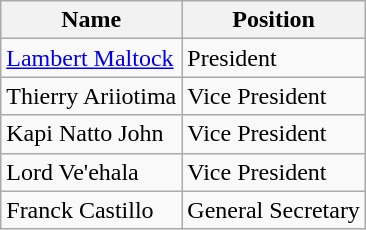<table class="wikitable">
<tr>
<th>Name</th>
<th>Position</th>
</tr>
<tr>
<td> <a href='#'>Lambert Maltock</a></td>
<td>President</td>
</tr>
<tr>
<td> Thierry Ariiotima</td>
<td>Vice President</td>
</tr>
<tr>
<td> Kapi Natto John</td>
<td>Vice President</td>
</tr>
<tr>
<td> Lord Ve'ehala</td>
<td>Vice President</td>
</tr>
<tr>
<td> Franck Castillo</td>
<td>General Secretary</td>
</tr>
</table>
